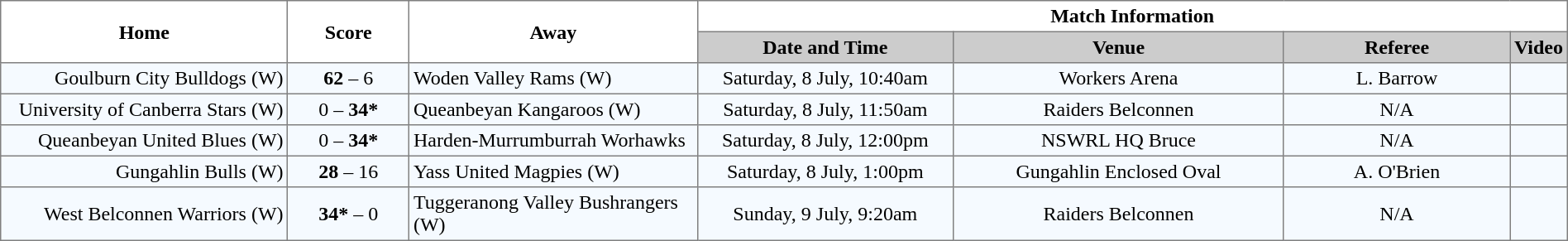<table border="1" cellpadding="3" cellspacing="0" width="100%" style="border-collapse:collapse;  text-align:center;">
<tr>
<th rowspan="2" width="19%">Home</th>
<th rowspan="2" width="8%">Score</th>
<th rowspan="2" width="19%">Away</th>
<th colspan="4">Match Information</th>
</tr>
<tr style="background:#CCCCCC">
<th width="17%">Date and Time</th>
<th width="22%">Venue</th>
<th width="50%">Referee</th>
<th>Video</th>
</tr>
<tr style="text-align:center; background:#f5faff;">
<td align="right">Goulburn City Bulldogs (W) </td>
<td><strong>62</strong> – 6</td>
<td align="left"> Woden Valley Rams (W)</td>
<td>Saturday, 8 July, 10:40am</td>
<td>Workers Arena</td>
<td>L. Barrow</td>
<td></td>
</tr>
<tr style="text-align:center; background:#f5faff;">
<td align="right">University of Canberra Stars (W) </td>
<td>0 – <strong>34*</strong></td>
<td align="left"> Queanbeyan Kangaroos (W)</td>
<td>Saturday, 8 July, 11:50am</td>
<td>Raiders Belconnen</td>
<td>N/A</td>
<td></td>
</tr>
<tr style="text-align:center; background:#f5faff;">
<td align="right">Queanbeyan United Blues (W) </td>
<td>0 – <strong>34*</strong></td>
<td align="left"> Harden-Murrumburrah Worhawks</td>
<td>Saturday, 8 July, 12:00pm</td>
<td>NSWRL HQ Bruce</td>
<td>N/A</td>
<td></td>
</tr>
<tr style="text-align:center; background:#f5faff;">
<td align="right">Gungahlin Bulls (W) </td>
<td><strong>28</strong> – 16</td>
<td align="left"> Yass United Magpies (W)</td>
<td>Saturday, 8 July, 1:00pm</td>
<td>Gungahlin Enclosed Oval</td>
<td>A. O'Brien</td>
<td></td>
</tr>
<tr style="text-align:center; background:#f5faff;">
<td align="right">West Belconnen Warriors (W) </td>
<td><strong>34*</strong> – 0</td>
<td align="left"> Tuggeranong Valley Bushrangers (W)</td>
<td>Sunday, 9 July, 9:20am</td>
<td>Raiders Belconnen</td>
<td>N/A</td>
<td></td>
</tr>
</table>
